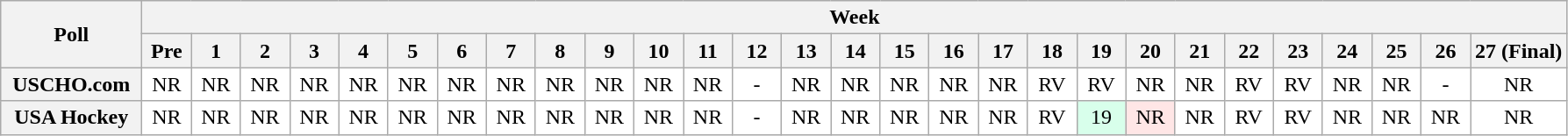<table class="wikitable" style="white-space:nowrap;">
<tr>
<th scope="col" width="100" rowspan="2">Poll</th>
<th colspan="28">Week</th>
</tr>
<tr>
<th scope="col" width="30">Pre</th>
<th scope="col" width="30">1</th>
<th scope="col" width="30">2</th>
<th scope="col" width="30">3</th>
<th scope="col" width="30">4</th>
<th scope="col" width="30">5</th>
<th scope="col" width="30">6</th>
<th scope="col" width="30">7</th>
<th scope="col" width="30">8</th>
<th scope="col" width="30">9</th>
<th scope="col" width="30">10</th>
<th scope="col" width="30">11</th>
<th scope="col" width="30">12</th>
<th scope="col" width="30">13</th>
<th scope="col" width="30">14</th>
<th scope="col" width="30">15</th>
<th scope="col" width="30">16</th>
<th scope="col" width="30">17</th>
<th scope="col" width="30">18</th>
<th scope="col" width="30">19</th>
<th scope="col" width="30">20</th>
<th scope="col" width="30">21</th>
<th scope="col" width="30">22</th>
<th scope="col" width="30">23</th>
<th scope="col" width="30">24</th>
<th scope="col" width="30">25</th>
<th scope="col" width="30">26</th>
<th scope="col" width="30">27 (Final)</th>
</tr>
<tr style="text-align:center;">
<th>USCHO.com</th>
<td bgcolor=FFFFFF>NR</td>
<td bgcolor=FFFFFF>NR</td>
<td bgcolor=FFFFFF>NR</td>
<td bgcolor=FFFFFF>NR</td>
<td bgcolor=FFFFFF>NR</td>
<td bgcolor=FFFFFF>NR</td>
<td bgcolor=FFFFFF>NR</td>
<td bgcolor=FFFFFF>NR</td>
<td bgcolor=FFFFFF>NR</td>
<td bgcolor=FFFFFF>NR</td>
<td bgcolor=FFFFFF>NR</td>
<td bgcolor=FFFFFF>NR</td>
<td bgcolor=FFFFFF>-</td>
<td bgcolor=FFFFFF>NR</td>
<td bgcolor=FFFFFF>NR</td>
<td bgcolor=FFFFFF>NR</td>
<td bgcolor=FFFFFF>NR</td>
<td bgcolor=FFFFFF>NR</td>
<td bgcolor=FFFFFF>RV</td>
<td bgcolor=FFFFFF>RV</td>
<td bgcolor=FFFFFF>NR</td>
<td bgcolor=FFFFFF>NR</td>
<td bgcolor=FFFFFF>RV</td>
<td bgcolor=FFFFFF>RV</td>
<td bgcolor=FFFFFF>NR</td>
<td bgcolor=FFFFFF>NR</td>
<td bgcolor=FFFFFF>-</td>
<td bgcolor=FFFFFF>NR</td>
</tr>
<tr style="text-align:center;">
<th>USA Hockey</th>
<td bgcolor=FFFFFF>NR</td>
<td bgcolor=FFFFFF>NR</td>
<td bgcolor=FFFFFF>NR</td>
<td bgcolor=FFFFFF>NR</td>
<td bgcolor=FFFFFF>NR</td>
<td bgcolor=FFFFFF>NR</td>
<td bgcolor=FFFFFF>NR</td>
<td bgcolor=FFFFFF>NR</td>
<td bgcolor=FFFFFF>NR</td>
<td bgcolor=FFFFFF>NR</td>
<td bgcolor=FFFFFF>NR</td>
<td bgcolor=FFFFFF>NR</td>
<td bgcolor=FFFFFF>-</td>
<td bgcolor=FFFFFF>NR</td>
<td bgcolor=FFFFFF>NR</td>
<td bgcolor=FFFFFF>NR</td>
<td bgcolor=FFFFFF>NR</td>
<td bgcolor=FFFFFF>NR</td>
<td bgcolor=FFFFFF>RV</td>
<td bgcolor=D8FFEB>19</td>
<td bgcolor=FFE6E6>NR</td>
<td bgcolor=FFFFFF>NR</td>
<td bgcolor=FFFFFF>RV</td>
<td bgcolor=FFFFFF>RV</td>
<td bgcolor=FFFFFF>NR</td>
<td bgcolor=FFFFFF>NR</td>
<td bgcolor=FFFFFF>NR</td>
<td bgcolor=FFFFFF>NR</td>
</tr>
</table>
